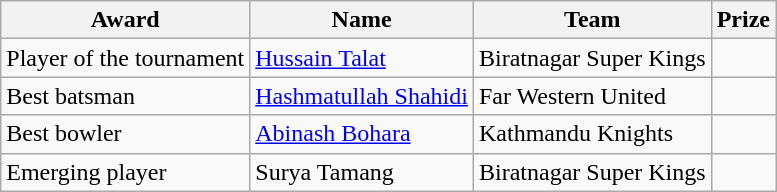<table class="wikitable">
<tr>
<th>Award</th>
<th>Name</th>
<th>Team</th>
<th>Prize</th>
</tr>
<tr>
<td>Player of the tournament</td>
<td><a href='#'>Hussain Talat</a></td>
<td>Biratnagar Super Kings</td>
<td></td>
</tr>
<tr>
<td>Best batsman</td>
<td><a href='#'>Hashmatullah Shahidi</a></td>
<td>Far Western United</td>
<td></td>
</tr>
<tr>
<td>Best bowler</td>
<td><a href='#'>Abinash Bohara</a></td>
<td>Kathmandu Knights</td>
<td></td>
</tr>
<tr>
<td>Emerging player</td>
<td>Surya Tamang</td>
<td>Biratnagar Super Kings</td>
<td></td>
</tr>
</table>
